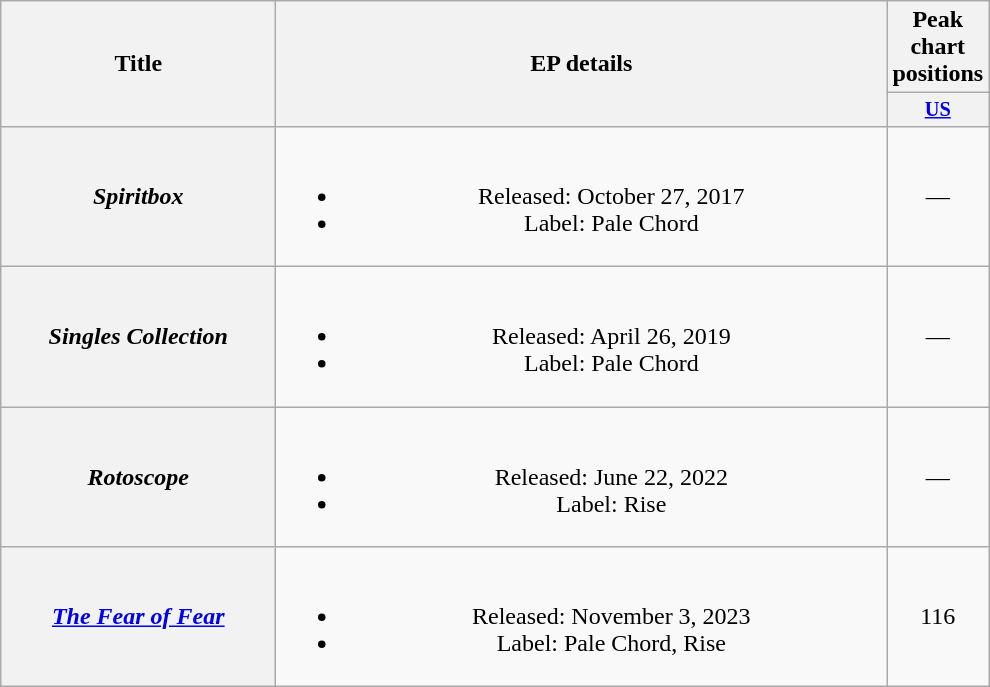<table class="wikitable plainrowheaders" style="text-align:center;">
<tr>
<th scope="col" rowspan="2" style="width:11em;">Title</th>
<th scope="col" rowspan="2" style="width:25em;">EP details</th>
<th scope="col" colspan="1">Peak chart positions</th>
</tr>
<tr>
<th scope="col" style="width:3em;font-size:85%"><a href='#'>US</a><br></th>
</tr>
<tr>
<th scope="row"><em>Spiritbox</em></th>
<td><br><ul><li>Released: October 27, 2017</li><li>Label: Pale Chord</li></ul></td>
<td>—</td>
</tr>
<tr>
<th scope="row"><em>Singles Collection</em></th>
<td><br><ul><li>Released: April 26, 2019</li><li>Label: Pale Chord</li></ul></td>
<td>—</td>
</tr>
<tr>
<th scope="row"><em>Rotoscope</em></th>
<td><br><ul><li>Released: June 22, 2022</li><li>Label: Rise</li></ul></td>
<td>—</td>
</tr>
<tr>
<th scope="row"><em><a href='#'>The Fear of Fear</a></em></th>
<td><br><ul><li>Released: November 3, 2023</li><li>Label: Pale Chord, Rise</li></ul></td>
<td>116</td>
</tr>
</table>
